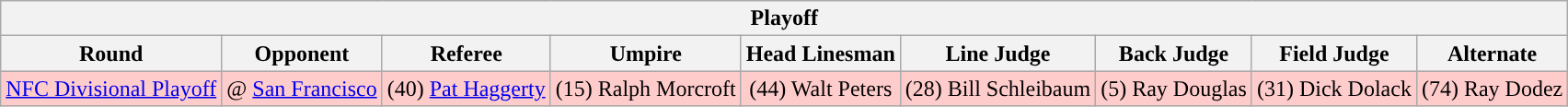<table class="wikitable" style="text-align:center">
<tr>
<th colspan="9">Playoff</th>
</tr>
<tr>
<th>Round</th>
<th>Opponent</th>
<th>Referee</th>
<th>Umpire</th>
<th>Head Linesman</th>
<th>Line Judge</th>
<th>Back Judge</th>
<th>Field Judge</th>
<th>Alternate</th>
</tr>
<tr style="background:#fcc">
<td><a href='#'>NFC Divisional Playoff</a></td>
<td>@ <a href='#'>San Francisco</a></td>
<td>(40) <a href='#'>Pat Haggerty</a></td>
<td>(15) Ralph Morcroft</td>
<td>(44) Walt Peters</td>
<td>(28) Bill Schleibaum</td>
<td>(5) Ray Douglas</td>
<td>(31) Dick Dolack</td>
<td>(74) Ray Dodez</td>
</tr>
</table>
